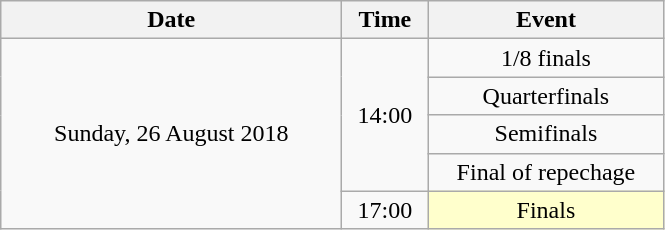<table class = "wikitable" style="text-align:center;">
<tr>
<th width=220>Date</th>
<th width=50>Time</th>
<th width=150>Event</th>
</tr>
<tr>
<td rowspan=5>Sunday, 26 August 2018</td>
<td rowspan=4>14:00</td>
<td>1/8 finals</td>
</tr>
<tr>
<td>Quarterfinals</td>
</tr>
<tr>
<td>Semifinals</td>
</tr>
<tr>
<td>Final of repechage</td>
</tr>
<tr>
<td>17:00</td>
<td bgcolor=ffffcc>Finals</td>
</tr>
</table>
